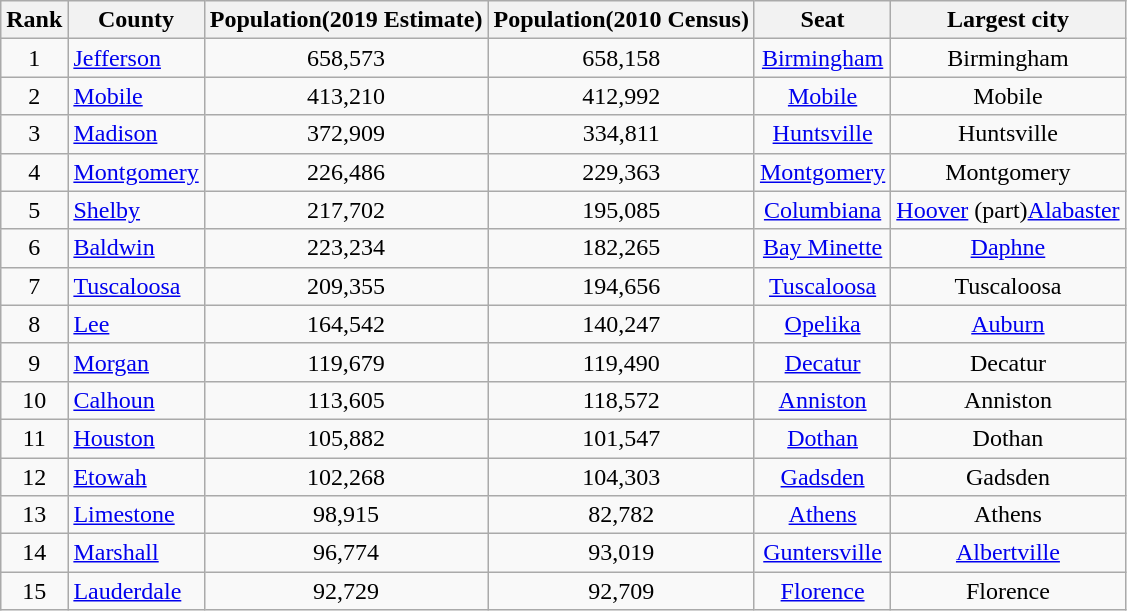<table class="wikitable">
<tr>
<th>Rank</th>
<th>County</th>
<th>Population(2019 Estimate)</th>
<th>Population(2010 Census)</th>
<th>Seat</th>
<th>Largest city</th>
</tr>
<tr>
<td style="text-align:center;">1</td>
<td><a href='#'>Jefferson</a></td>
<td style="text-align:center;">658,573</td>
<td style="text-align:center;">658,158</td>
<td style="text-align:center;"><a href='#'>Birmingham</a></td>
<td style="text-align:center;">Birmingham</td>
</tr>
<tr>
<td style="text-align:center;">2</td>
<td><a href='#'>Mobile</a></td>
<td style="text-align:center;">413,210</td>
<td style="text-align:center;">412,992</td>
<td style="text-align:center;"><a href='#'>Mobile</a></td>
<td style="text-align:center;">Mobile</td>
</tr>
<tr>
<td style="text-align:center;">3</td>
<td><a href='#'>Madison</a></td>
<td style="text-align:center;">372,909</td>
<td style="text-align:center;">334,811</td>
<td style="text-align:center;"><a href='#'>Huntsville</a></td>
<td style="text-align:center;">Huntsville</td>
</tr>
<tr>
<td style="text-align:center;">4</td>
<td><a href='#'>Montgomery</a></td>
<td style="text-align:center;">226,486</td>
<td style="text-align:center;">229,363</td>
<td style="text-align:center;"><a href='#'>Montgomery</a></td>
<td style="text-align:center;">Montgomery</td>
</tr>
<tr>
<td style="text-align:center;">5</td>
<td><a href='#'>Shelby</a></td>
<td style="text-align:center;">217,702</td>
<td style="text-align:center;">195,085</td>
<td style="text-align:center;"><a href='#'>Columbiana</a></td>
<td style="text-align:center;"><a href='#'>Hoover</a> (part)<a href='#'>Alabaster</a></td>
</tr>
<tr>
<td style="text-align:center;">6</td>
<td><a href='#'>Baldwin</a></td>
<td style="text-align:center;">223,234</td>
<td style="text-align:center;">182,265</td>
<td style="text-align:center;"><a href='#'>Bay Minette</a></td>
<td style="text-align:center;"><a href='#'>Daphne</a></td>
</tr>
<tr>
<td style="text-align:center;">7</td>
<td><a href='#'>Tuscaloosa</a></td>
<td style="text-align:center;">209,355</td>
<td style="text-align:center;">194,656</td>
<td style="text-align:center;"><a href='#'>Tuscaloosa</a></td>
<td style="text-align:center;">Tuscaloosa</td>
</tr>
<tr>
<td style="text-align:center;">8</td>
<td><a href='#'>Lee</a></td>
<td style="text-align:center;">164,542</td>
<td style="text-align:center;">140,247</td>
<td style="text-align:center;"><a href='#'>Opelika</a></td>
<td style="text-align:center;"><a href='#'>Auburn</a></td>
</tr>
<tr>
<td style="text-align:center;">9</td>
<td><a href='#'>Morgan</a></td>
<td style="text-align:center;">119,679</td>
<td style="text-align:center;">119,490</td>
<td style="text-align:center;"><a href='#'>Decatur</a></td>
<td style="text-align:center;">Decatur</td>
</tr>
<tr>
<td style="text-align:center;">10</td>
<td><a href='#'>Calhoun</a></td>
<td style="text-align:center;">113,605</td>
<td style="text-align:center;">118,572</td>
<td style="text-align:center;"><a href='#'>Anniston</a></td>
<td style="text-align:center;">Anniston</td>
</tr>
<tr>
<td style="text-align:center;">11</td>
<td><a href='#'>Houston</a></td>
<td style="text-align:center;">105,882</td>
<td style="text-align:center;">101,547</td>
<td style="text-align:center;"><a href='#'>Dothan</a></td>
<td style="text-align:center;">Dothan</td>
</tr>
<tr>
<td style="text-align:center;">12</td>
<td><a href='#'>Etowah</a></td>
<td style="text-align:center;">102,268</td>
<td style="text-align:center;">104,303</td>
<td style="text-align:center;"><a href='#'>Gadsden</a></td>
<td style="text-align:center;">Gadsden</td>
</tr>
<tr>
<td style="text-align:center;">13</td>
<td><a href='#'>Limestone</a></td>
<td style="text-align:center;">98,915</td>
<td style="text-align:center;">82,782</td>
<td style="text-align:center;"><a href='#'>Athens</a></td>
<td style="text-align:center;">Athens</td>
</tr>
<tr>
<td style="text-align:center;">14</td>
<td><a href='#'>Marshall</a></td>
<td style="text-align:center;">96,774</td>
<td style="text-align:center;">93,019</td>
<td style="text-align:center;"><a href='#'>Guntersville</a></td>
<td style="text-align:center;"><a href='#'>Albertville</a></td>
</tr>
<tr>
<td style="text-align:center;">15</td>
<td><a href='#'>Lauderdale</a></td>
<td style="text-align:center;">92,729</td>
<td style="text-align:center;">92,709</td>
<td style="text-align:center;"><a href='#'>Florence</a></td>
<td style="text-align:center;">Florence</td>
</tr>
</table>
